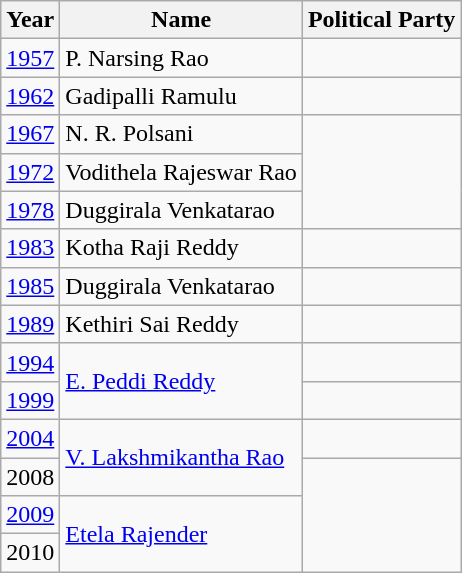<table class="wikitable sortable">
<tr>
<th>Year</th>
<th>Name</th>
<th colspan="2">Political Party</th>
</tr>
<tr>
<td><a href='#'>1957</a></td>
<td>P. Narsing Rao</td>
<td></td>
</tr>
<tr>
<td><a href='#'>1962</a></td>
<td>Gadipalli Ramulu</td>
<td></td>
</tr>
<tr>
<td><a href='#'>1967</a></td>
<td>N. R. Polsani</td>
</tr>
<tr>
<td><a href='#'>1972</a></td>
<td>Vodithela Rajeswar Rao</td>
</tr>
<tr>
<td><a href='#'>1978</a></td>
<td>Duggirala Venkatarao</td>
</tr>
<tr>
<td><a href='#'>1983</a></td>
<td>Kotha Raji Reddy</td>
<td></td>
</tr>
<tr>
<td><a href='#'>1985</a></td>
<td>Duggirala Venkatarao</td>
<td></td>
</tr>
<tr>
<td><a href='#'>1989</a></td>
<td>Kethiri Sai Reddy</td>
<td></td>
</tr>
<tr>
<td><a href='#'>1994</a></td>
<td rowspan="2"><a href='#'>E. Peddi Reddy</a></td>
<td></td>
</tr>
<tr>
<td><a href='#'>1999</a></td>
</tr>
<tr>
<td><a href='#'>2004</a></td>
<td rowspan="2"><a href='#'>V. Lakshmikantha Rao</a></td>
<td></td>
</tr>
<tr>
<td>2008</td>
</tr>
<tr>
<td><a href='#'>2009</a></td>
<td rowspan="2"><a href='#'>Etela Rajender</a></td>
</tr>
<tr>
<td>2010</td>
</tr>
</table>
